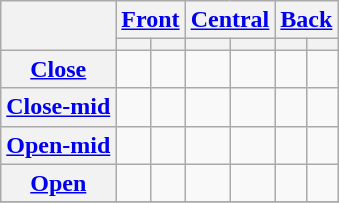<table class="wikitable" style="text-align: center;">
<tr>
<th rowspan="2"></th>
<th colspan="2"><a href='#'>Front</a></th>
<th colspan="2"><a href='#'>Central</a></th>
<th colspan="2"><a href='#'>Back</a></th>
</tr>
<tr>
<th></th>
<th></th>
<th></th>
<th></th>
<th></th>
<th></th>
</tr>
<tr>
<th><a href='#'>Close</a></th>
<td></td>
<td></td>
<td></td>
<td></td>
<td></td>
<td></td>
</tr>
<tr>
<th><a href='#'>Close-mid</a></th>
<td></td>
<td></td>
<td></td>
<td></td>
<td></td>
<td></td>
</tr>
<tr>
<th><a href='#'>Open-mid</a></th>
<td></td>
<td></td>
<td></td>
<td></td>
<td></td>
<td></td>
</tr>
<tr>
<th><a href='#'>Open</a></th>
<td></td>
<td></td>
<td></td>
<td></td>
<td></td>
<td></td>
</tr>
<tr>
</tr>
</table>
